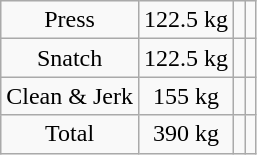<table class = "wikitable" style="text-align:center;">
<tr>
<td>Press</td>
<td>122.5 kg</td>
<td align=left></td>
<td></td>
</tr>
<tr>
<td>Snatch</td>
<td>122.5 kg</td>
<td align=left></td>
<td></td>
</tr>
<tr>
<td>Clean & Jerk</td>
<td>155 kg</td>
<td align=left></td>
<td></td>
</tr>
<tr>
<td>Total</td>
<td>390 kg</td>
<td align=left></td>
<td></td>
</tr>
</table>
